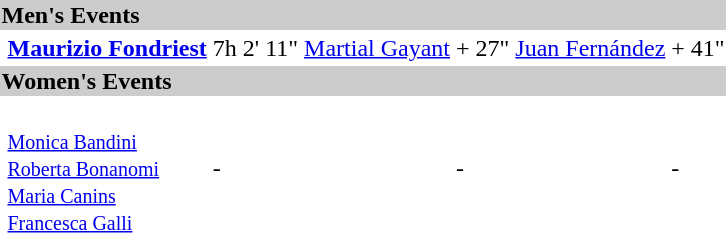<table>
<tr style="background:#ccc;">
<td colspan=7><strong>Men's Events</strong></td>
</tr>
<tr>
<td><br></td>
<td><strong><a href='#'>Maurizio Fondriest</a></strong><br><small></small></td>
<td>7h 2' 11"</td>
<td><a href='#'>Martial Gayant</a><br><small></small></td>
<td>+ 27"</td>
<td><a href='#'>Juan Fernández</a><br><small></small></td>
<td>+ 41"</td>
</tr>
<tr style="background:#ccc;">
<td colspan=7><strong>Women's Events</strong></td>
</tr>
<tr>
<td><br></td>
<td><strong></strong><br><small><a href='#'>Monica Bandini</a><br><a href='#'>Roberta Bonanomi</a><br><a href='#'>Maria Canins</a><br><a href='#'>Francesca Galli</a></small></td>
<td>-</td>
<td></td>
<td>-</td>
<td></td>
<td>-</td>
</tr>
</table>
